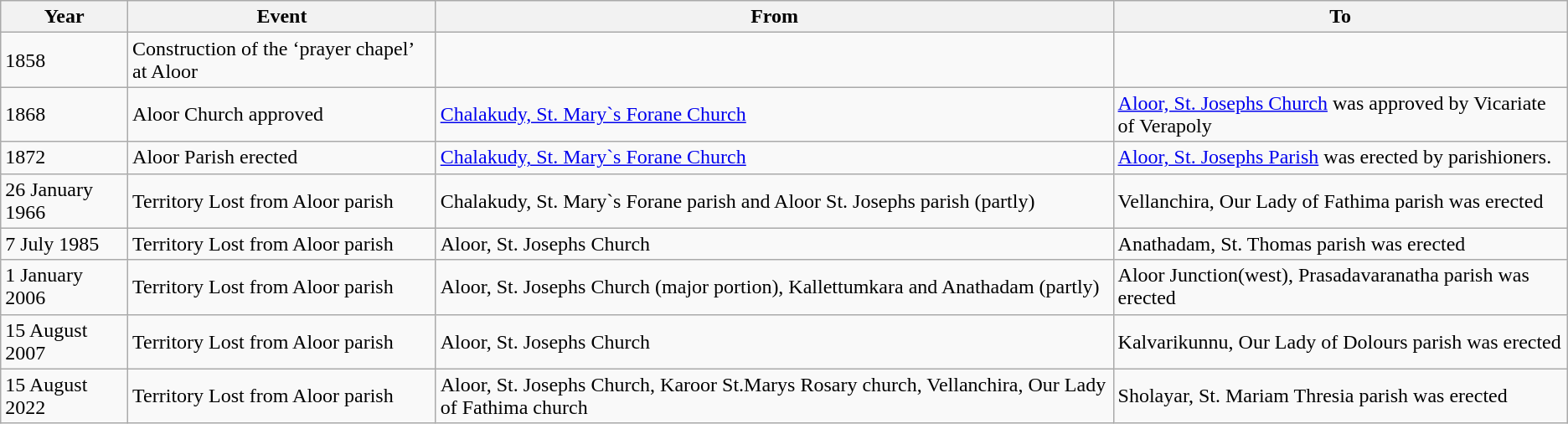<table class="wikitable">
<tr>
<th>Year</th>
<th>Event</th>
<th>From</th>
<th>To</th>
</tr>
<tr>
<td>1858</td>
<td>Construction of the ‘prayer chapel’ at Aloor</td>
<td></td>
<td></td>
</tr>
<tr>
<td>1868</td>
<td>Aloor Church approved</td>
<td><a href='#'>Chalakudy, St. Mary`s Forane Church </a></td>
<td><a href='#'>Aloor, St. Josephs Church</a> was approved by Vicariate of Verapoly</td>
</tr>
<tr>
<td>1872</td>
<td>Aloor Parish erected</td>
<td><a href='#'>Chalakudy, St. Mary`s Forane Church </a></td>
<td><a href='#'>Aloor, St. Josephs Parish</a> was erected by parishioners.</td>
</tr>
<tr>
<td>26 January 1966</td>
<td>Territory Lost from Aloor parish</td>
<td>Chalakudy, St. Mary`s Forane parish and Aloor St. Josephs parish (partly)</td>
<td>Vellanchira, Our Lady of Fathima parish was erected</td>
</tr>
<tr>
<td>7 July 1985</td>
<td>Territory Lost from Aloor parish</td>
<td>Aloor, St. Josephs Church</td>
<td>Anathadam, St. Thomas parish was erected</td>
</tr>
<tr>
<td>1 January 2006</td>
<td>Territory Lost from Aloor parish</td>
<td>Aloor, St. Josephs Church (major portion), Kallettumkara and Anathadam (partly)</td>
<td>Aloor Junction(west), Prasadavaranatha parish was erected</td>
</tr>
<tr>
<td>15 August 2007</td>
<td>Territory Lost from Aloor parish</td>
<td>Aloor, St. Josephs Church</td>
<td>Kalvarikunnu, Our Lady of Dolours parish was erected</td>
</tr>
<tr>
<td>15 August 2022</td>
<td>Territory Lost from Aloor parish</td>
<td>Aloor, St. Josephs Church, Karoor St.Marys Rosary church, Vellanchira, Our Lady of Fathima church</td>
<td>Sholayar, St. Mariam Thresia parish was erected</td>
</tr>
</table>
